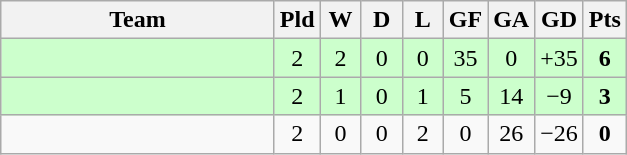<table class="wikitable" style="text-align: center;">
<tr>
<th width=175>Team</th>
<th width=20 abbr="Played">Pld</th>
<th width=20 abbr="Won">W</th>
<th width=20 abbr="Drawn">D</th>
<th width=20 abbr="Lost">L</th>
<th width=20 abbr="Goals for">GF</th>
<th width=20 abbr="Goals against">GA</th>
<th width=20 abbr="Goal difference">GD</th>
<th width=20 abbr="Points">Pts</th>
</tr>
<tr style="background:#ccffcc;">
<td style="text-align:left;"></td>
<td>2</td>
<td>2</td>
<td>0</td>
<td>0</td>
<td>35</td>
<td>0</td>
<td>+35</td>
<td><strong>6</strong></td>
</tr>
<tr bgcolor=#ccffcc align=center>
<td style="text-align:left;"></td>
<td>2</td>
<td>1</td>
<td>0</td>
<td>1</td>
<td>5</td>
<td>14</td>
<td>−9</td>
<td><strong>3</strong></td>
</tr>
<tr align=center>
<td style="text-align:left;"></td>
<td>2</td>
<td>0</td>
<td>0</td>
<td>2</td>
<td>0</td>
<td>26</td>
<td>−26</td>
<td><strong>0</strong></td>
</tr>
</table>
